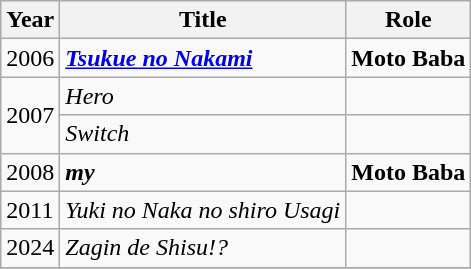<table class="wikitable">
<tr>
<th>Year</th>
<th>Title</th>
<th>Role</th>
</tr>
<tr>
<td>2006</td>
<td><strong><em><a href='#'>Tsukue no Nakami</a></em></strong></td>
<td><strong>Moto Baba</strong></td>
</tr>
<tr>
<td rowspan="2">2007</td>
<td><em>Hero</em></td>
<td></td>
</tr>
<tr>
<td><em>Switch</em></td>
<td></td>
</tr>
<tr>
<td>2008</td>
<td><strong><em>my</em></strong></td>
<td><strong>Moto Baba</strong></td>
</tr>
<tr>
<td>2011</td>
<td><em>Yuki no Naka no shiro Usagi</em></td>
<td></td>
</tr>
<tr>
<td>2024</td>
<td><em>Zagin de Shisu!?</em></td>
<td></td>
</tr>
<tr>
</tr>
</table>
